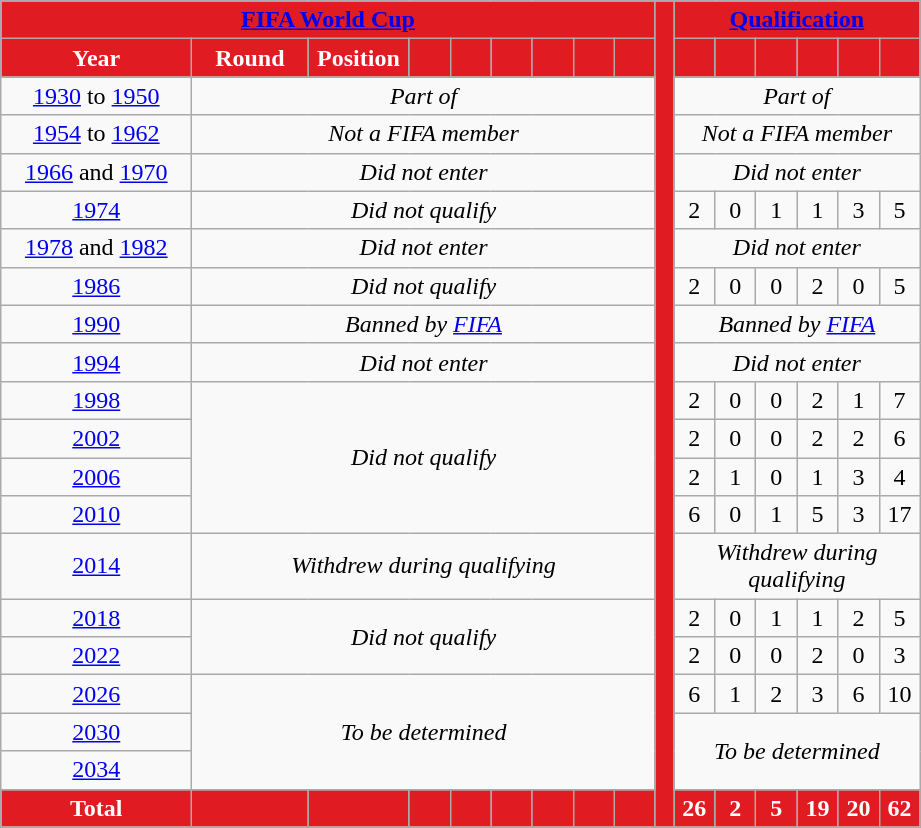<table class="wikitable" style=text-align:center;">
<tr style="color:white;">
<th style="background:#e11b22;" colspan=9><a href='#'>FIFA World Cup</a></th>
<th style="width:2%; background:#e11b22;" rowspan="28"></th>
<th style="background:#e11b22;" colspan=7><a href='#'>Qualification</a></th>
</tr>
<tr style="color:white;">
<th style="width:120px; background:#e11b22;">Year</th>
<th style="width:70px; background:#e11b22;">Round</th>
<th style="width:60px; background:#e11b22;">Position</th>
<th style="width:20px; background:#e11b22;"></th>
<th style="width:20px; background:#e11b22;"></th>
<th style="width:20px; background:#e11b22;"></th>
<th style="width:20px; background:#e11b22;"></th>
<th style="width:20px; background:#e11b22;"></th>
<th style="width:20px; background:#e11b22;"></th>
<th style="width:20px; background:#e11b22;"></th>
<th style="width:20px; background:#e11b22;"></th>
<th style="width:20px; background:#e11b22;"></th>
<th style="width:20px; background:#e11b22;"></th>
<th style="width:20px; background:#e11b22;"></th>
<th style="width:20px; background:#e11b22;"></th>
</tr>
<tr>
<td><a href='#'>1930</a> to <a href='#'>1950</a></td>
<td colspan=8><em>Part of </em></td>
<td colspan=6><em>Part of </em></td>
</tr>
<tr>
<td><a href='#'>1954</a> to <a href='#'>1962</a></td>
<td colspan=8><em>Not a FIFA member</em></td>
<td colspan=6><em>Not a FIFA member</em></td>
</tr>
<tr>
<td><a href='#'>1966</a> and <a href='#'>1970</a></td>
<td colspan=8><em>Did not enter</em></td>
<td colspan=6><em>Did not enter</em></td>
</tr>
<tr>
<td> <a href='#'>1974</a></td>
<td Colspan=8><em>Did not qualify</em></td>
<td>2</td>
<td>0</td>
<td>1</td>
<td>1</td>
<td>3</td>
<td>5</td>
</tr>
<tr>
<td><a href='#'>1978</a> and <a href='#'>1982</a></td>
<td Colspan=8><em>Did not enter</em></td>
<td Colspan=6><em>Did not enter</em></td>
</tr>
<tr>
<td> <a href='#'>1986</a></td>
<td Colspan=8><em>Did not qualify</em></td>
<td>2</td>
<td>0</td>
<td>0</td>
<td>2</td>
<td>0</td>
<td>5</td>
</tr>
<tr>
<td> <a href='#'>1990</a></td>
<td Colspan=8><em>Banned by <a href='#'>FIFA</a></em></td>
<td Colspan=6><em>Banned by <a href='#'>FIFA</a></em></td>
</tr>
<tr>
<td> <a href='#'>1994</a></td>
<td colspan=8><em>Did not enter</em></td>
<td colspan=6><em>Did not enter</em></td>
</tr>
<tr>
<td> <a href='#'>1998</a></td>
<td rowspan=4 colspan=8><em>Did not qualify</em></td>
<td>2</td>
<td>0</td>
<td>0</td>
<td>2</td>
<td>1</td>
<td>7</td>
</tr>
<tr>
<td>  <a href='#'>2002</a></td>
<td>2</td>
<td>0</td>
<td>0</td>
<td>2</td>
<td>2</td>
<td>6</td>
</tr>
<tr>
<td> <a href='#'>2006</a></td>
<td>2</td>
<td>1</td>
<td>0</td>
<td>1</td>
<td>3</td>
<td>4</td>
</tr>
<tr>
<td> <a href='#'>2010</a></td>
<td>6</td>
<td>0</td>
<td>1</td>
<td>5</td>
<td>3</td>
<td>17</td>
</tr>
<tr>
<td> <a href='#'>2014</a></td>
<td colspan=8><em>Withdrew during qualifying</em></td>
<td colspan=6><em>Withdrew during qualifying</em></td>
</tr>
<tr>
<td> <a href='#'>2018</a></td>
<td rowspan=2 colspan=8><em>Did not qualify</em></td>
<td>2</td>
<td>0</td>
<td>1</td>
<td>1</td>
<td>2</td>
<td>5</td>
</tr>
<tr>
<td> <a href='#'>2022</a></td>
<td>2</td>
<td>0</td>
<td>0</td>
<td>2</td>
<td>0</td>
<td>3</td>
</tr>
<tr>
<td>   <a href='#'>2026</a></td>
<td rowspan=3 colspan=8><em>To be determined</em></td>
<td>6</td>
<td>1</td>
<td>2</td>
<td>3</td>
<td>6</td>
<td>10</td>
</tr>
<tr>
<td>   <a href='#'>2030</a></td>
<td rowspan=2 colspan=6><em>To be determined</em></td>
</tr>
<tr>
<td> <a href='#'>2034</a></td>
</tr>
<tr>
</tr>
<tr style="color:white;">
<th style="background:#e11b22;">Total</th>
<th style="background:#e11b22;"></th>
<th style="background:#e11b22;"></th>
<th style="background:#e11b22;"></th>
<th style="background:#e11b22;"></th>
<th style="background:#e11b22;"></th>
<th style="background:#e11b22;"></th>
<th style="background:#e11b22;"></th>
<th style="background:#e11b22;"></th>
<th style="background:#e11b22;">26</th>
<th style="background:#e11b22;">2</th>
<th style="background:#e11b22;">5</th>
<th style="background:#e11b22;">19</th>
<th style="background:#e11b22;">20</th>
<th style="background:#e11b22;">62</th>
</tr>
</table>
